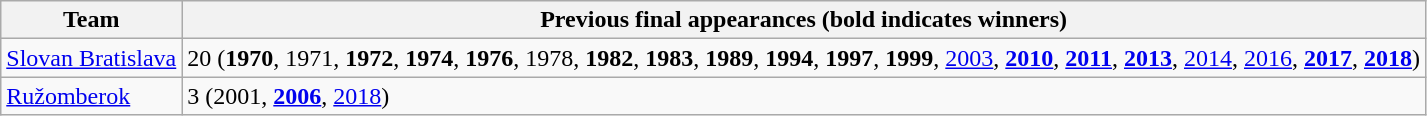<table class="wikitable">
<tr>
<th>Team</th>
<th>Previous final appearances (bold indicates winners)</th>
</tr>
<tr>
<td><a href='#'>Slovan Bratislava</a></td>
<td>20 (<strong>1970</strong>, 1971, <strong>1972</strong>, <strong>1974</strong>, <strong>1976</strong>, 1978, <strong>1982</strong>, <strong>1983</strong>, <strong>1989</strong>, <strong>1994</strong>, <strong>1997</strong>, <strong>1999</strong>, <a href='#'>2003</a>, <strong><a href='#'>2010</a></strong>, <strong><a href='#'>2011</a></strong>, <strong><a href='#'>2013</a></strong>, <a href='#'>2014</a>, <a href='#'>2016</a>, <strong><a href='#'>2017</a></strong>, <strong><a href='#'>2018</a></strong>)</td>
</tr>
<tr>
<td><a href='#'>Ružomberok</a></td>
<td>3 (2001, <strong><a href='#'>2006</a></strong>, <a href='#'>2018</a>)</td>
</tr>
</table>
